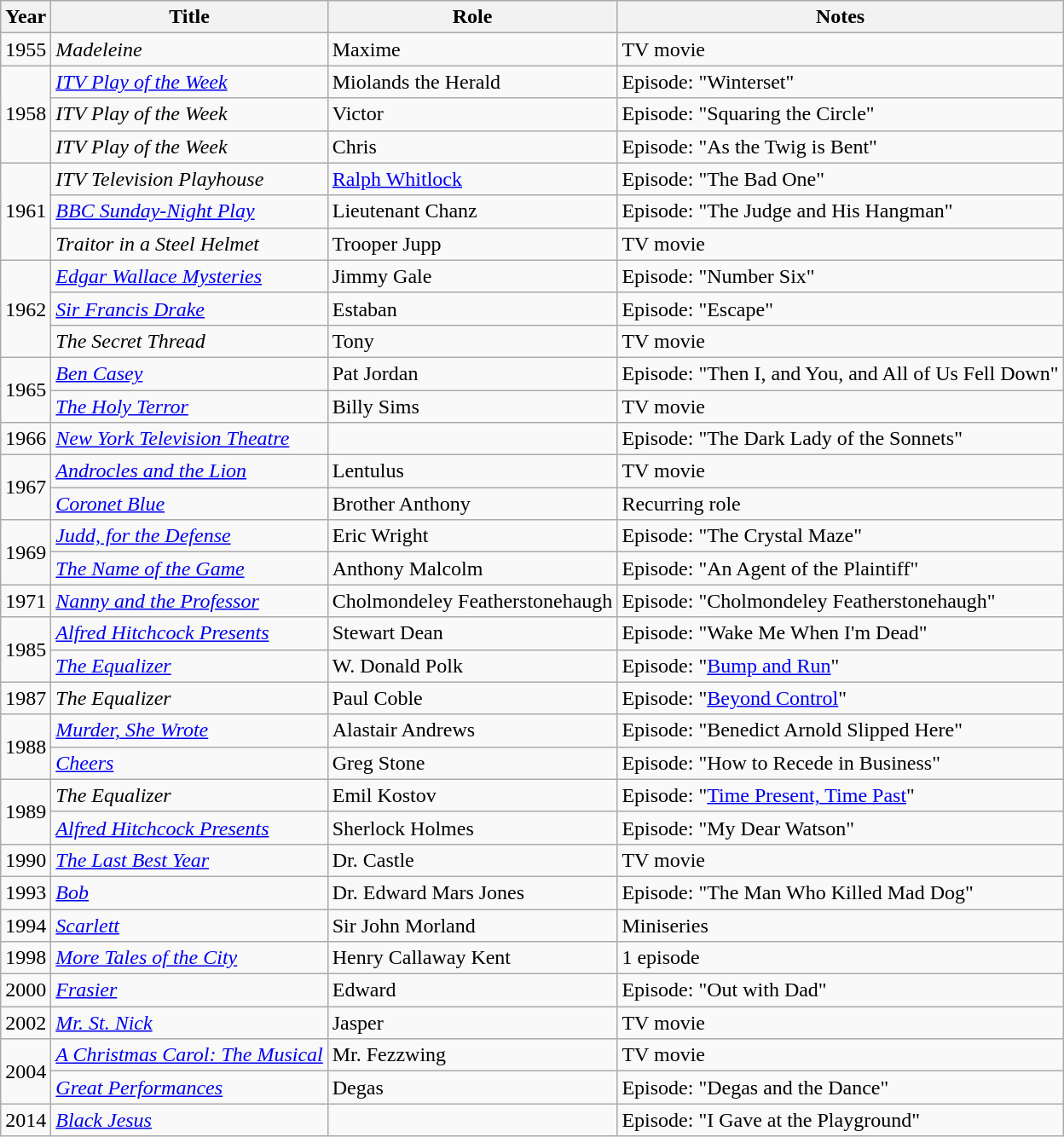<table class="wikitable sortable">
<tr>
<th>Year</th>
<th>Title</th>
<th>Role</th>
<th>Notes</th>
</tr>
<tr>
<td>1955</td>
<td><em>Madeleine</em></td>
<td>Maxime</td>
<td>TV movie</td>
</tr>
<tr>
<td rowspan="3">1958</td>
<td><em><a href='#'>ITV Play of the Week</a></em></td>
<td>Miolands the Herald</td>
<td>Episode: "Winterset"</td>
</tr>
<tr>
<td><em>ITV Play of the Week</em></td>
<td>Victor</td>
<td>Episode: "Squaring the Circle"</td>
</tr>
<tr>
<td><em>ITV Play of the Week</em></td>
<td>Chris</td>
<td>Episode: "As the Twig is Bent"</td>
</tr>
<tr>
<td rowspan="3">1961</td>
<td><em>ITV Television Playhouse</em></td>
<td><a href='#'>Ralph Whitlock</a></td>
<td>Episode: "The Bad One"</td>
</tr>
<tr>
<td><em><a href='#'>BBC Sunday-Night Play</a></em></td>
<td>Lieutenant Chanz</td>
<td>Episode: "The Judge and His Hangman"</td>
</tr>
<tr>
<td><em>Traitor in a Steel Helmet</em></td>
<td>Trooper Jupp</td>
<td>TV movie</td>
</tr>
<tr>
<td rowspan="3">1962</td>
<td><em><a href='#'>Edgar Wallace Mysteries</a></em></td>
<td>Jimmy Gale</td>
<td>Episode: "Number Six"</td>
</tr>
<tr>
<td><em><a href='#'>Sir Francis Drake</a></em></td>
<td>Estaban</td>
<td>Episode: "Escape"</td>
</tr>
<tr>
<td><em>The Secret Thread</em></td>
<td>Tony</td>
<td>TV movie</td>
</tr>
<tr>
<td rowspan="2">1965</td>
<td><em><a href='#'>Ben Casey</a></em></td>
<td>Pat Jordan</td>
<td>Episode: "Then I, and You, and All of Us Fell Down"</td>
</tr>
<tr>
<td><em><a href='#'>The Holy Terror</a></em></td>
<td>Billy Sims</td>
<td>TV movie</td>
</tr>
<tr>
<td>1966</td>
<td><em><a href='#'>New York Television Theatre</a></em></td>
<td></td>
<td>Episode: "The Dark Lady of the Sonnets"</td>
</tr>
<tr>
<td rowspan="2">1967</td>
<td><em><a href='#'>Androcles and the Lion</a></em></td>
<td>Lentulus</td>
<td>TV movie</td>
</tr>
<tr>
<td><em><a href='#'>Coronet Blue</a></em></td>
<td>Brother Anthony</td>
<td>Recurring role</td>
</tr>
<tr>
<td rowspan="2">1969</td>
<td><em><a href='#'>Judd, for the Defense</a></em></td>
<td>Eric Wright</td>
<td>Episode: "The Crystal Maze"</td>
</tr>
<tr>
<td><em><a href='#'>The Name of the Game</a></em></td>
<td>Anthony Malcolm</td>
<td>Episode: "An Agent of the Plaintiff"</td>
</tr>
<tr>
<td>1971</td>
<td><em><a href='#'>Nanny and the Professor</a></em></td>
<td>Cholmondeley Featherstonehaugh</td>
<td>Episode: "Cholmondeley Featherstonehaugh"</td>
</tr>
<tr>
<td rowspan="2">1985</td>
<td><em><a href='#'>Alfred Hitchcock Presents</a></em></td>
<td>Stewart Dean</td>
<td>Episode: "Wake Me When I'm Dead"</td>
</tr>
<tr>
<td><em><a href='#'>The Equalizer</a></em></td>
<td>W. Donald Polk</td>
<td>Episode: "<a href='#'>Bump and Run</a>"</td>
</tr>
<tr>
<td>1987</td>
<td><em>The Equalizer</em></td>
<td>Paul Coble</td>
<td>Episode: "<a href='#'>Beyond Control</a>"</td>
</tr>
<tr>
<td rowspan="2">1988</td>
<td><em><a href='#'>Murder, She Wrote</a></em></td>
<td>Alastair Andrews</td>
<td>Episode: "Benedict Arnold Slipped Here"</td>
</tr>
<tr>
<td><em><a href='#'>Cheers</a></em></td>
<td>Greg Stone</td>
<td>Episode: "How to Recede in Business"</td>
</tr>
<tr>
<td rowspan="2">1989</td>
<td><em>The Equalizer</em></td>
<td>Emil Kostov</td>
<td>Episode: "<a href='#'>Time Present, Time Past</a>"</td>
</tr>
<tr>
<td><em><a href='#'>Alfred Hitchcock Presents</a></em></td>
<td>Sherlock Holmes</td>
<td>Episode: "My Dear Watson"</td>
</tr>
<tr>
<td>1990</td>
<td><em><a href='#'>The Last Best Year</a></em></td>
<td>Dr. Castle</td>
<td>TV movie</td>
</tr>
<tr>
<td>1993</td>
<td><em><a href='#'>Bob</a></em></td>
<td>Dr. Edward Mars Jones</td>
<td>Episode: "The Man Who Killed Mad Dog"</td>
</tr>
<tr>
<td>1994</td>
<td><em><a href='#'>Scarlett</a></em></td>
<td>Sir John Morland</td>
<td>Miniseries</td>
</tr>
<tr>
<td>1998</td>
<td><em><a href='#'>More Tales of the City</a></em></td>
<td>Henry Callaway Kent</td>
<td>1 episode</td>
</tr>
<tr>
<td>2000</td>
<td><em><a href='#'>Frasier</a></em></td>
<td>Edward</td>
<td>Episode: "Out with Dad"</td>
</tr>
<tr>
<td>2002</td>
<td><em><a href='#'>Mr. St. Nick</a></em></td>
<td>Jasper</td>
<td>TV movie</td>
</tr>
<tr>
<td rowspan="2">2004</td>
<td><em><a href='#'>A Christmas Carol: The Musical</a></em></td>
<td>Mr. Fezzwing</td>
<td>TV movie</td>
</tr>
<tr>
<td><em><a href='#'>Great Performances</a></em></td>
<td>Degas</td>
<td>Episode: "Degas and the Dance"</td>
</tr>
<tr>
<td>2014</td>
<td><em><a href='#'>Black Jesus</a></em></td>
<td></td>
<td>Episode: "I Gave at the Playground"</td>
</tr>
</table>
